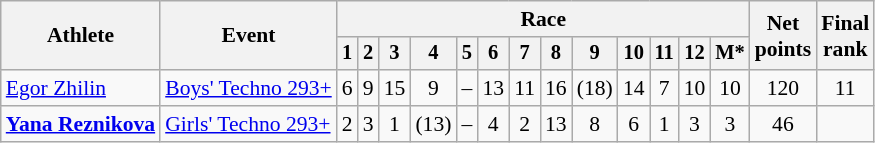<table class="wikitable" style="text-align:center;font-size:90%">
<tr>
<th rowspan=2>Athlete</th>
<th rowspan=2>Event</th>
<th colspan=13>Race</th>
<th rowspan=2>Net<br>points</th>
<th rowspan=2>Final <br>rank</th>
</tr>
<tr style="font-size:95%">
<th>1</th>
<th>2</th>
<th>3</th>
<th>4</th>
<th>5</th>
<th>6</th>
<th>7</th>
<th>8</th>
<th>9</th>
<th>10</th>
<th>11</th>
<th>12</th>
<th>M*</th>
</tr>
<tr>
<td align=left><a href='#'>Egor Zhilin</a></td>
<td align=left><a href='#'>Boys' Techno 293+</a></td>
<td>6</td>
<td>9</td>
<td>15</td>
<td>9</td>
<td>–</td>
<td>13</td>
<td>11</td>
<td>16</td>
<td>(18)</td>
<td>14</td>
<td>7</td>
<td>10</td>
<td>10</td>
<td>120</td>
<td>11</td>
</tr>
<tr>
<td align=left><strong><a href='#'>Yana Reznikova</a></strong></td>
<td align=left><a href='#'>Girls' Techno 293+</a></td>
<td>2</td>
<td>3</td>
<td>1</td>
<td>(13)</td>
<td>–</td>
<td>4</td>
<td>2</td>
<td>13</td>
<td>8</td>
<td>6</td>
<td>1</td>
<td>3</td>
<td>3</td>
<td>46</td>
<td></td>
</tr>
</table>
